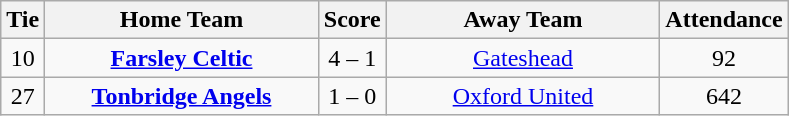<table class="wikitable" style="text-align:center;">
<tr>
<th width=20>Tie</th>
<th width=175>Home Team</th>
<th width=20>Score</th>
<th width=175>Away Team</th>
<th width=20>Attendance</th>
</tr>
<tr>
<td>10</td>
<td><strong><a href='#'>Farsley Celtic</a></strong></td>
<td>4 – 1</td>
<td><a href='#'>Gateshead</a></td>
<td>92</td>
</tr>
<tr>
<td>27</td>
<td><strong><a href='#'>Tonbridge Angels</a></strong></td>
<td>1 – 0</td>
<td><a href='#'>Oxford United</a></td>
<td>642</td>
</tr>
</table>
